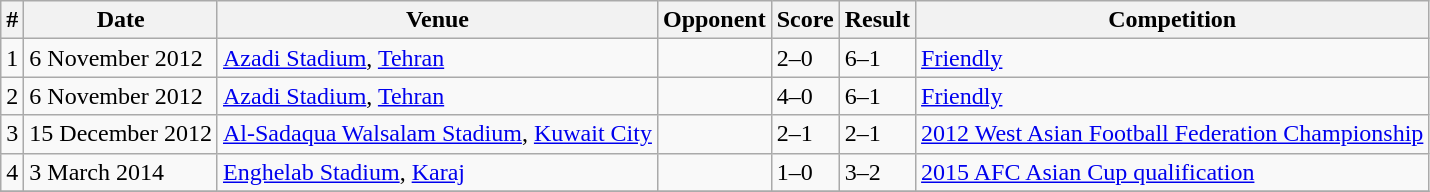<table class="wikitable">
<tr>
<th>#</th>
<th>Date</th>
<th>Venue</th>
<th>Opponent</th>
<th>Score</th>
<th>Result</th>
<th>Competition</th>
</tr>
<tr>
<td>1</td>
<td>6 November 2012</td>
<td><a href='#'>Azadi Stadium</a>, <a href='#'>Tehran</a></td>
<td></td>
<td>2–0</td>
<td>6–1</td>
<td><a href='#'>Friendly</a></td>
</tr>
<tr>
<td>2</td>
<td>6 November 2012</td>
<td><a href='#'>Azadi Stadium</a>, <a href='#'>Tehran</a></td>
<td></td>
<td>4–0</td>
<td>6–1</td>
<td><a href='#'>Friendly</a></td>
</tr>
<tr>
<td>3</td>
<td>15 December 2012</td>
<td><a href='#'>Al-Sadaqua Walsalam Stadium</a>, <a href='#'>Kuwait City</a></td>
<td></td>
<td>2–1</td>
<td>2–1</td>
<td><a href='#'>2012 West Asian Football Federation Championship</a></td>
</tr>
<tr>
<td>4</td>
<td>3 March 2014</td>
<td><a href='#'>Enghelab Stadium</a>, <a href='#'>Karaj</a></td>
<td></td>
<td>1–0</td>
<td>3–2</td>
<td><a href='#'>2015 AFC Asian Cup qualification</a></td>
</tr>
<tr>
</tr>
</table>
